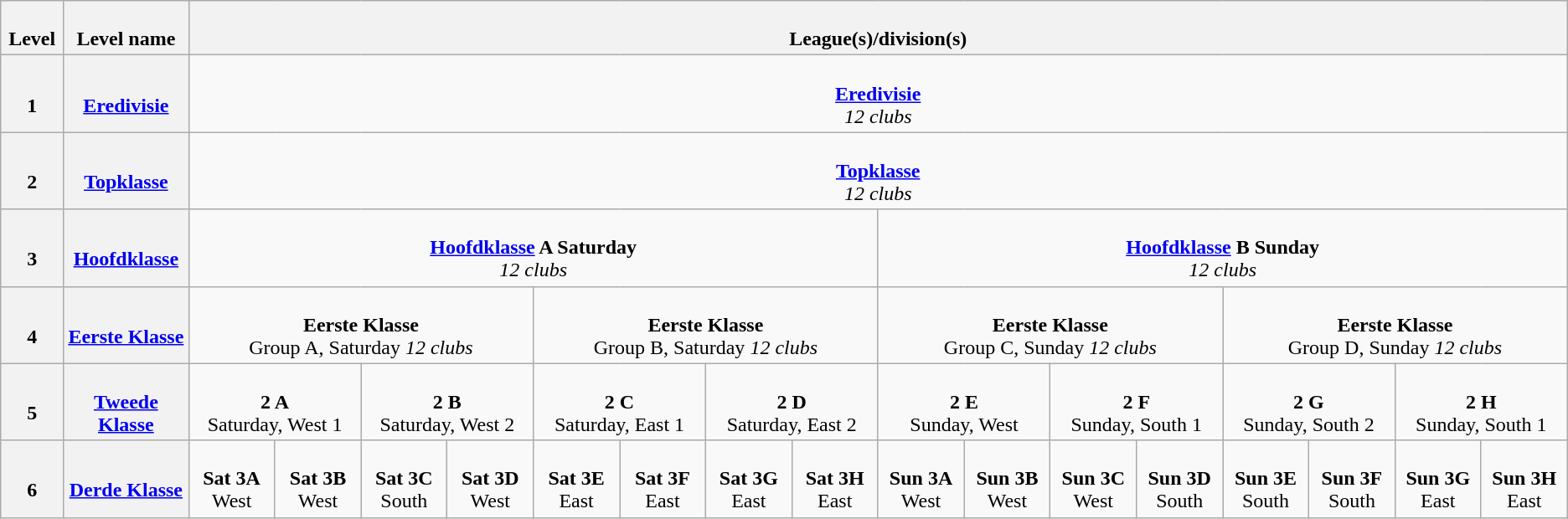<table class="wikitable" style="text-align: center;">
<tr>
<th colspan="1" width="2%"><br>Level</th>
<th colspan="1" width="8%"><br>Level name</th>
<th colspan="16" width="90%"><br>League(s)/division(s)</th>
</tr>
<tr>
<th colspan="1" width="4%"><br>1</th>
<th colspan="1" width="8%"><br><a href='#'>Eredivisie</a></th>
<td colspan="16" width="90%"><br><strong><a href='#'>Eredivisie</a></strong><br>
<em>12 clubs</em></td>
</tr>
<tr>
<th colspan="1" width="4%"><br>2</th>
<th colspan="1" width="8%"><br><a href='#'>Topklasse</a></th>
<td colspan="16" width="88%"><br><strong><a href='#'>Topklasse</a></strong><br>
<em>12 clubs</em></td>
</tr>
<tr>
<th colspan="1" width="4%"><br>3</th>
<th colspan="1" width="8%"><br><a href='#'>Hoofdklasse</a></th>
<td colspan="8 " width="44%"><br><strong><a href='#'>Hoofdklasse</a> A Saturday</strong><br>
<em>12 clubs</em></td>
<td colspan="8 " width="44%"><br><strong><a href='#'>Hoofdklasse</a> B Sunday</strong><br>
<em>12 clubs</em></td>
</tr>
<tr>
<th colspan="1" width="4%"><br>4</th>
<th colspan="1" width="8%"><br><a href='#'>Eerste Klasse</a></th>
<td colspan="4" width="22%"><br><strong>Eerste Klasse</strong><br>
Group A, Saturday
<em>12 clubs</em></td>
<td colspan="4" width="22%"><br><strong>Eerste Klasse</strong><br>
Group B, Saturday
<em>12 clubs</em></td>
<td colspan="4" width="22%"><br><strong>Eerste Klasse</strong><br>
Group C, Sunday
<em>12 clubs</em></td>
<td colspan="4" width="22%"><br><strong>Eerste Klasse</strong><br>
Group D, Sunday
<em>12 clubs</em></td>
</tr>
<tr>
<th colspan="1" width="4%"><br>5</th>
<th colspan="1" width="8%"><br><a href='#'>Tweede Klasse</a></th>
<td colspan="2" width="11%"><br><strong>2 A</strong><br>
Saturday, West 1</td>
<td colspan="2" width="11%"><br><strong>2 B</strong><br>
Saturday, West 2</td>
<td colspan="2" width="11%"><br><strong>2 C</strong><br>
Saturday, East 1</td>
<td colspan="2" width="11%"><br><strong>2 D</strong><br>
Saturday, East 2</td>
<td colspan="2" width="11%"><br><strong>2 E</strong><br>
Sunday, West</td>
<td colspan="2" width="11%"><br><strong>2 F</strong><br>
Sunday, South 1</td>
<td colspan="2" width="11%"><br><strong>2 G</strong><br>
Sunday, South 2</td>
<td colspan="2" width="11%"><br><strong>2 H</strong><br>
Sunday, South 1</td>
</tr>
<tr>
<th colspan="1" width="4%"><br>6</th>
<th colspan="1" width="8%"><br><a href='#'>Derde Klasse</a></th>
<td colspan="1" width="5.5%"><br><strong>Sat 3A</strong><br>
West</td>
<td colspan="1" width="5.5%"><br><strong>Sat 3B</strong><br>
West</td>
<td colspan="1" width="5.5%"><br><strong>Sat 3C</strong><br>
South</td>
<td colspan="1" width="5.5%"><br><strong>Sat 3D</strong><br>
West</td>
<td colspan="1" width="5.5%"><br><strong>Sat 3E</strong><br>
East</td>
<td colspan="1" width="5.5%"><br><strong>Sat 3F</strong><br>
East</td>
<td colspan="1" width="5.5%"><br><strong>Sat 3G</strong><br>
East</td>
<td colspan="1" width="5.5%"><br><strong>Sat 3H</strong><br>
East</td>
<td colspan="1" width="5.5%"><br><strong>Sun 3A</strong><br>
West</td>
<td colspan="1" width="5.5%"><br><strong>Sun 3B</strong><br>
West</td>
<td colspan="1" width="5.5%"><br><strong>Sun 3C</strong><br>
West</td>
<td colspan="1" width="5.5%"><br><strong>Sun 3D</strong><br>
South</td>
<td colspan="1" width="5.5%"><br><strong>Sun 3E</strong><br>
South</td>
<td colspan="1" width="5.5%"><br><strong>Sun 3F</strong><br>
South</td>
<td colspan="1" width="5.5%"><br><strong>Sun 3G</strong><br>
East</td>
<td colspan="1" width="5.5%"><br><strong>Sun 3H</strong><br>
East</td>
</tr>
</table>
